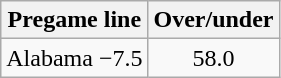<table class="wikitable" style="margin-left: auto; margin-right: auto; border: none; display: inline-table;">
<tr align="center">
<th style=>Pregame line</th>
<th style=>Over/under</th>
</tr>
<tr align="center">
<td>Alabama −7.5</td>
<td>58.0</td>
</tr>
</table>
